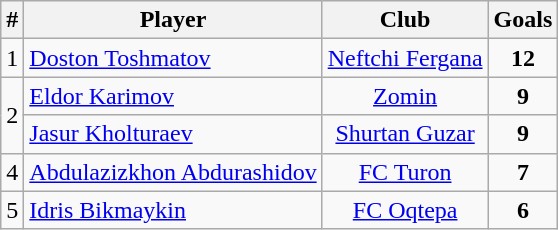<table class="wikitable" style="text-align:center">
<tr>
<th>#</th>
<th>Player</th>
<th>Club</th>
<th>Goals</th>
</tr>
<tr>
<td>1</td>
<td align="left"> <a href='#'>Doston Toshmatov</a></td>
<td><a href='#'>Neftchi Fergana</a></td>
<td><strong>12</strong></td>
</tr>
<tr>
<td rowspan="2">2</td>
<td align="left"> <a href='#'>Eldor Karimov</a></td>
<td><a href='#'>Zomin</a></td>
<td><strong>9</strong></td>
</tr>
<tr>
<td align="left"> <a href='#'>Jasur Kholturaev</a></td>
<td><a href='#'>Shurtan Guzar</a></td>
<td><strong>9</strong></td>
</tr>
<tr>
<td>4</td>
<td align="left"> <a href='#'>Abdulazizkhon Abdurashidov</a></td>
<td><a href='#'>FC Turon</a></td>
<td><strong>7</strong></td>
</tr>
<tr>
<td>5</td>
<td align="left"> <a href='#'>Idris Bikmaykin</a></td>
<td><a href='#'>FC Oqtepa</a></td>
<td><strong>6</strong></td>
</tr>
</table>
